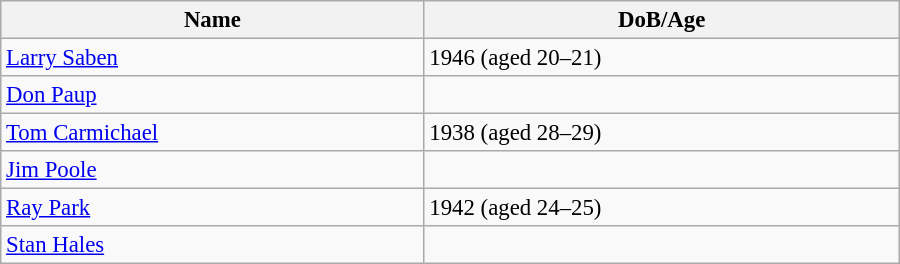<table class="wikitable" style="width:600px; font-size:95%;">
<tr>
<th align="left">Name</th>
<th align="left">DoB/Age</th>
</tr>
<tr>
<td align="left"><a href='#'>Larry Saben</a></td>
<td align="left">1946 (aged 20–21)</td>
</tr>
<tr>
<td align="left"><a href='#'>Don Paup</a></td>
<td align="left"></td>
</tr>
<tr>
<td align="left"><a href='#'>Tom Carmichael</a></td>
<td align="left">1938 (aged 28–29)</td>
</tr>
<tr>
<td align="left"><a href='#'>Jim Poole</a></td>
<td align="left"></td>
</tr>
<tr>
<td align="left"><a href='#'>Ray Park</a></td>
<td align="left">1942 (aged 24–25)</td>
</tr>
<tr>
<td align="left"><a href='#'>Stan Hales</a></td>
<td align="left"></td>
</tr>
</table>
